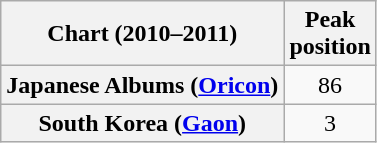<table class="wikitable plainrowheaders sortable" style="text-align:center;">
<tr>
<th>Chart (2010–2011)</th>
<th>Peak<br>position</th>
</tr>
<tr>
<th scope="row">Japanese Albums (<a href='#'>Oricon</a>)</th>
<td>86</td>
</tr>
<tr>
<th scope="row">South Korea (<a href='#'>Gaon</a>)</th>
<td>3</td>
</tr>
</table>
